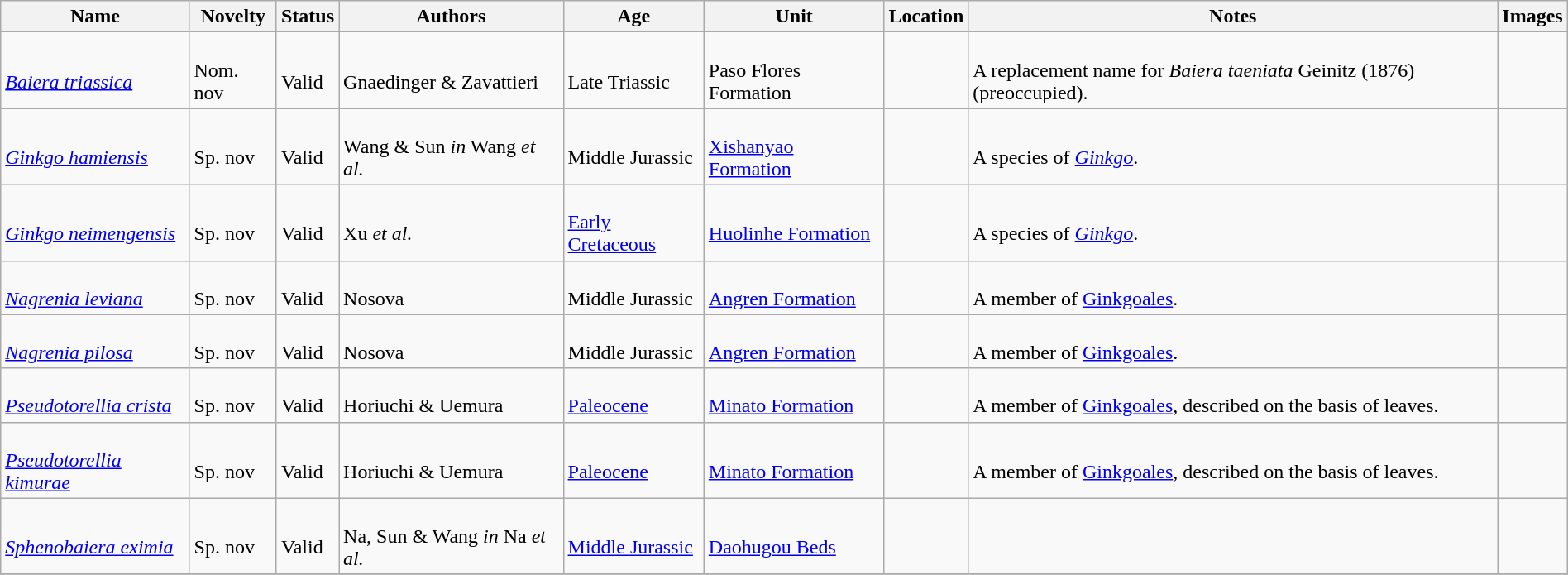<table class="wikitable sortable" align="center" width="100%">
<tr>
<th>Name</th>
<th>Novelty</th>
<th>Status</th>
<th>Authors</th>
<th>Age</th>
<th>Unit</th>
<th>Location</th>
<th>Notes</th>
<th>Images</th>
</tr>
<tr>
<td><br><em><a href='#'>Baiera triassica</a></em></td>
<td><br>Nom. nov</td>
<td><br>Valid</td>
<td><br>Gnaedinger & Zavattieri</td>
<td><br>Late Triassic</td>
<td><br>Paso Flores Formation</td>
<td><br></td>
<td><br>A replacement name for <em>Baiera taeniata</em> Geinitz (1876) (preoccupied).</td>
<td></td>
</tr>
<tr>
<td><br><em><a href='#'>Ginkgo hamiensis</a></em></td>
<td><br>Sp. nov</td>
<td><br>Valid</td>
<td><br>Wang & Sun <em>in</em> Wang <em>et al.</em></td>
<td><br>Middle Jurassic</td>
<td><br><a href='#'>Xishanyao Formation</a></td>
<td><br></td>
<td><br>A species of <em><a href='#'>Ginkgo</a></em>.</td>
<td></td>
</tr>
<tr>
<td><br><em><a href='#'>Ginkgo neimengensis</a></em></td>
<td><br>Sp. nov</td>
<td><br>Valid</td>
<td><br>Xu <em>et al.</em></td>
<td><br><a href='#'>Early Cretaceous</a></td>
<td><br><a href='#'>Huolinhe Formation</a></td>
<td><br></td>
<td><br>A species of <em><a href='#'>Ginkgo</a></em>.</td>
<td></td>
</tr>
<tr>
<td><br><em><a href='#'>Nagrenia leviana</a></em></td>
<td><br>Sp. nov</td>
<td><br>Valid</td>
<td><br>Nosova</td>
<td><br>Middle Jurassic</td>
<td><br><a href='#'>Angren Formation</a></td>
<td><br></td>
<td><br>A member of <a href='#'>Ginkgoales</a>.</td>
<td></td>
</tr>
<tr>
<td><br><em><a href='#'>Nagrenia pilosa</a></em></td>
<td><br>Sp. nov</td>
<td><br>Valid</td>
<td><br>Nosova</td>
<td><br>Middle Jurassic</td>
<td><br><a href='#'>Angren Formation</a></td>
<td><br></td>
<td><br>A member of <a href='#'>Ginkgoales</a>.</td>
<td></td>
</tr>
<tr>
<td><br><em><a href='#'>Pseudotorellia crista</a></em></td>
<td><br>Sp. nov</td>
<td><br>Valid</td>
<td><br>Horiuchi & Uemura</td>
<td><br><a href='#'>Paleocene</a></td>
<td><br><a href='#'>Minato Formation</a></td>
<td><br></td>
<td><br>A member of <a href='#'>Ginkgoales</a>, described on the basis of leaves.</td>
<td></td>
</tr>
<tr>
<td><br><em><a href='#'>Pseudotorellia kimurae</a></em></td>
<td><br>Sp. nov</td>
<td><br>Valid</td>
<td><br>Horiuchi & Uemura</td>
<td><br><a href='#'>Paleocene</a></td>
<td><br><a href='#'>Minato Formation</a></td>
<td><br></td>
<td><br>A member of <a href='#'>Ginkgoales</a>, described on the basis of leaves.</td>
<td></td>
</tr>
<tr>
<td><br><em><a href='#'>Sphenobaiera eximia</a></em></td>
<td><br>Sp. nov</td>
<td><br>Valid</td>
<td><br>Na, Sun & Wang <em>in</em> Na <em>et al.</em></td>
<td><br><a href='#'>Middle Jurassic</a></td>
<td><br><a href='#'>Daohugou Beds</a></td>
<td><br></td>
<td></td>
<td></td>
</tr>
<tr>
</tr>
</table>
